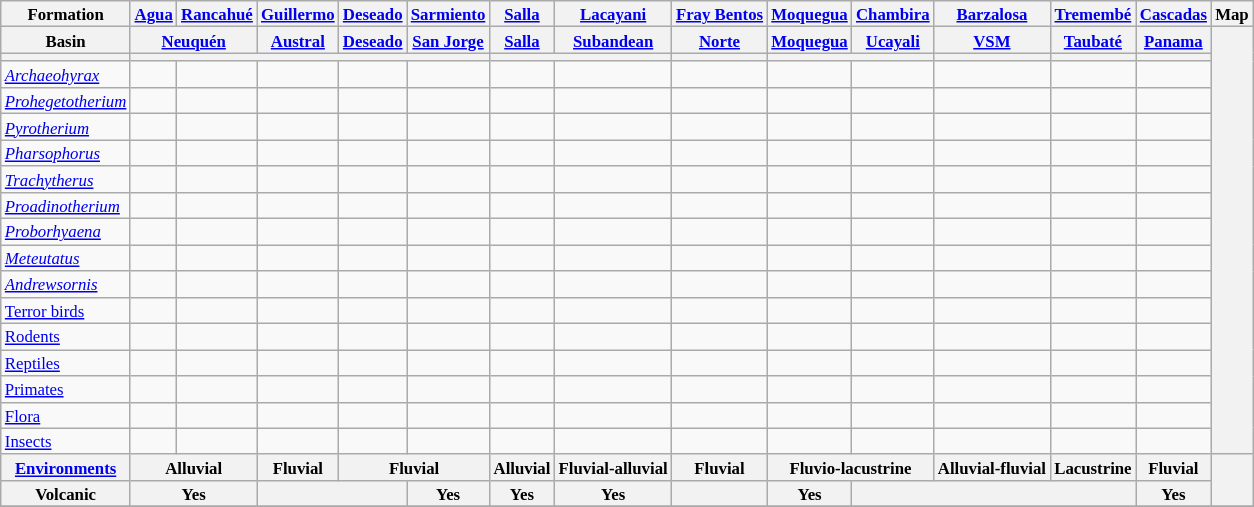<table class="wikitable" style="font-size: 70%">
<tr>
<th>Formation</th>
<th><a href='#'>Agua</a></th>
<th><a href='#'>Rancahué</a></th>
<th><a href='#'>Guillermo</a></th>
<th><a href='#'>Deseado</a></th>
<th><a href='#'>Sarmiento</a></th>
<th><a href='#'>Salla</a></th>
<th><a href='#'>Lacayani</a></th>
<th><a href='#'>Fray Bentos</a></th>
<th><a href='#'>Moquegua</a></th>
<th><a href='#'>Chambira</a></th>
<th><a href='#'>Barzalosa</a></th>
<th><a href='#'>Tremembé</a></th>
<th><a href='#'>Cascadas</a></th>
<th>Map</th>
</tr>
<tr>
<th>Basin</th>
<th colspan=2><a href='#'>Neuquén</a></th>
<th><a href='#'>Austral</a></th>
<th><a href='#'>Deseado</a></th>
<th><a href='#'>San Jorge</a></th>
<th><a href='#'>Salla</a></th>
<th><a href='#'>Subandean</a></th>
<th><a href='#'>Norte</a></th>
<th><a href='#'>Moquegua</a></th>
<th><a href='#'>Ucayali</a></th>
<th><a href='#'>VSM</a></th>
<th><a href='#'>Taubaté</a></th>
<th><a href='#'>Panama</a></th>
<th align=center rowspan=17></th>
</tr>
<tr>
<th></th>
<th colspan=5></th>
<th colspan=2></th>
<th></th>
<th colspan=2></th>
<th></th>
<th></th>
<th></th>
</tr>
<tr>
<td><em><a href='#'>Archaeohyrax</a></em></td>
<td align=center></td>
<td align=center></td>
<td align=center></td>
<td align=center></td>
<td align=center></td>
<td align=center></td>
<td align=center></td>
<td align=center></td>
<td align=center></td>
<td align=center></td>
<td align=center></td>
<td></td>
</tr>
<tr>
<td><em><a href='#'>Prohegetotherium</a></em></td>
<td align=center></td>
<td align=center></td>
<td align=center></td>
<td align=center></td>
<td align=center></td>
<td align=center></td>
<td align=center></td>
<td align=center></td>
<td align=center></td>
<td align=center></td>
<td align=center></td>
<td align=center></td>
<td></td>
</tr>
<tr>
<td><em><a href='#'>Pyrotherium</a></em></td>
<td align=center></td>
<td align=center></td>
<td align=center></td>
<td align=center></td>
<td align=center></td>
<td align=center></td>
<td align=center></td>
<td align=center></td>
<td align=center></td>
<td align=center></td>
<td align=center></td>
<td align=center></td>
<td></td>
</tr>
<tr>
<td><em><a href='#'>Pharsophorus</a></em></td>
<td align=center></td>
<td align=center></td>
<td align=center></td>
<td align=center></td>
<td align=center></td>
<td align=center></td>
<td align=center></td>
<td align=center></td>
<td align=center></td>
<td align=center></td>
<td align=center></td>
<td align=center></td>
<td></td>
</tr>
<tr>
<td><em><a href='#'>Trachytherus</a></em></td>
<td align=center></td>
<td align=center></td>
<td align=center></td>
<td align=center></td>
<td align=center></td>
<td align=center></td>
<td align=center></td>
<td align=center></td>
<td align=center></td>
<td align=center></td>
<td align=center></td>
<td></td>
</tr>
<tr>
<td><em><a href='#'>Proadinotherium</a></em></td>
<td align=center></td>
<td align=center></td>
<td align=center></td>
<td align=center></td>
<td align=center></td>
<td align=center></td>
<td align=center></td>
<td align=center></td>
<td align=center></td>
<td align=center></td>
<td align=center></td>
<td align=center></td>
<td></td>
</tr>
<tr>
<td><em><a href='#'>Proborhyaena</a></em></td>
<td align=center></td>
<td align=center></td>
<td align=center></td>
<td align=center></td>
<td align=center></td>
<td align=center></td>
<td align=center></td>
<td align=center></td>
<td align=center></td>
<td align=center></td>
<td align=center></td>
<td align=center></td>
<td></td>
</tr>
<tr>
<td><em><a href='#'>Meteutatus</a></em></td>
<td align=center></td>
<td align=center></td>
<td align=center></td>
<td align=center></td>
<td align=center></td>
<td align=center></td>
<td align=center></td>
<td align=center></td>
<td align=center></td>
<td align=center></td>
<td align=center></td>
<td align=center></td>
<td></td>
</tr>
<tr>
<td><em><a href='#'>Andrewsornis</a></em></td>
<td align=center></td>
<td align=center></td>
<td align=center></td>
<td align=center></td>
<td align=center></td>
<td align=center></td>
<td align=center></td>
<td align=center></td>
<td align=center></td>
<td align=center></td>
<td align=center></td>
<td align=center></td>
<td></td>
</tr>
<tr>
<td><a href='#'>Terror birds</a></td>
<td align=center></td>
<td align=center></td>
<td align=center></td>
<td align=center></td>
<td align=center></td>
<td align=center></td>
<td align=center></td>
<td align=center></td>
<td align=center></td>
<td align=center></td>
<td align=center></td>
<td align=center></td>
<td align=center></td>
</tr>
<tr>
<td><a href='#'>Rodents</a></td>
<td align=center></td>
<td align=center></td>
<td align=center></td>
<td align=center></td>
<td align=center></td>
<td align=center></td>
<td align=center></td>
<td align=center></td>
<td align=center></td>
<td align=center></td>
<td align=center></td>
<td align=center></td>
<td align=center></td>
</tr>
<tr>
<td><a href='#'>Reptiles</a></td>
<td align=center></td>
<td align=center></td>
<td align=center></td>
<td align=center></td>
<td align=center></td>
<td align=center></td>
<td align=center></td>
<td align=center></td>
<td align=center></td>
<td align=center></td>
<td align=center></td>
<td align=center></td>
<td align=center></td>
</tr>
<tr>
<td><a href='#'>Primates</a></td>
<td align=center></td>
<td align=center></td>
<td align=center></td>
<td align=center></td>
<td align=center></td>
<td align=center></td>
<td align=center></td>
<td align=center></td>
<td align=center></td>
<td align=center></td>
<td align=center></td>
<td align=center></td>
<td align=center></td>
</tr>
<tr>
<td><a href='#'>Flora</a></td>
<td align=center></td>
<td align=center></td>
<td align=center></td>
<td align=center></td>
<td align=center></td>
<td align=center></td>
<td align=center></td>
<td align=center></td>
<td align=center></td>
<td align=center></td>
<td align=center></td>
<td align=center></td>
<td align=center></td>
</tr>
<tr>
<td><a href='#'>Insects</a></td>
<td align=center></td>
<td align=center></td>
<td align=center></td>
<td align=center></td>
<td align=center></td>
<td align=center></td>
<td align=center></td>
<td align=center></td>
<td align=center></td>
<td align=center></td>
<td align=center></td>
<td align=center></td>
<td align=center></td>
</tr>
<tr>
<th><a href='#'>Environments</a></th>
<th colspan=2>Alluvial</th>
<th>Fluvial</th>
<th colspan=2>Fluvial</th>
<th>Alluvial</th>
<th>Fluvial-alluvial</th>
<th>Fluvial</th>
<th colspan=2>Fluvio-lacustrine</th>
<th>Alluvial-fluvial</th>
<th>Lacustrine</th>
<th>Fluvial</th>
<th rowspan=2 align=left><br><br></th>
</tr>
<tr>
<th>Volcanic</th>
<th colspan=2>Yes</th>
<th colspan=2></th>
<th>Yes</th>
<th>Yes</th>
<th>Yes</th>
<th></th>
<th>Yes</th>
<th colspan=3></th>
<th>Yes</th>
</tr>
<tr>
</tr>
</table>
